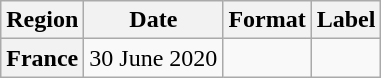<table class="wikitable plainrowheaders" style="text-align:center;">
<tr>
<th>Region</th>
<th>Date</th>
<th>Format</th>
<th>Label</th>
</tr>
<tr>
<th scope="row">France</th>
<td>30 June 2020</td>
<td></td>
<td></td>
</tr>
</table>
